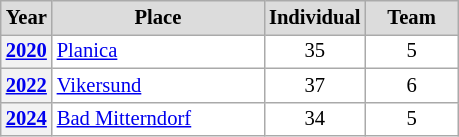<table class="wikitable plainrowheaders" style="background:#fff; font-size:86%; line-height:16px; border:gray solid 1px; border-collapse:collapse;">
<tr style="background:#ccc; text-align:center;">
<th scope="col" style="background:#dcdcdc; width:25px;">Year</th>
<th scope="col" style="background:#dcdcdc; width:135px;">Place</th>
<th scope="col" style="background:#dcdcdc; width:55px;">Individual</th>
<th scope="col" style="background:#dcdcdc; width:55px;">Team</th>
</tr>
<tr>
<th scope=row align=center><a href='#'>2020</a></th>
<td align=left> <a href='#'>Planica</a></td>
<td align=center>35</td>
<td align=center>5</td>
</tr>
<tr>
<th scope=row align=center><a href='#'>2022</a></th>
<td align=left> <a href='#'>Vikersund</a></td>
<td align=center>37</td>
<td align=center>6</td>
</tr>
<tr>
<th scope=row align=center><a href='#'>2024</a></th>
<td align=left> <a href='#'>Bad Mitterndorf</a></td>
<td align=center>34</td>
<td align=center>5</td>
</tr>
</table>
